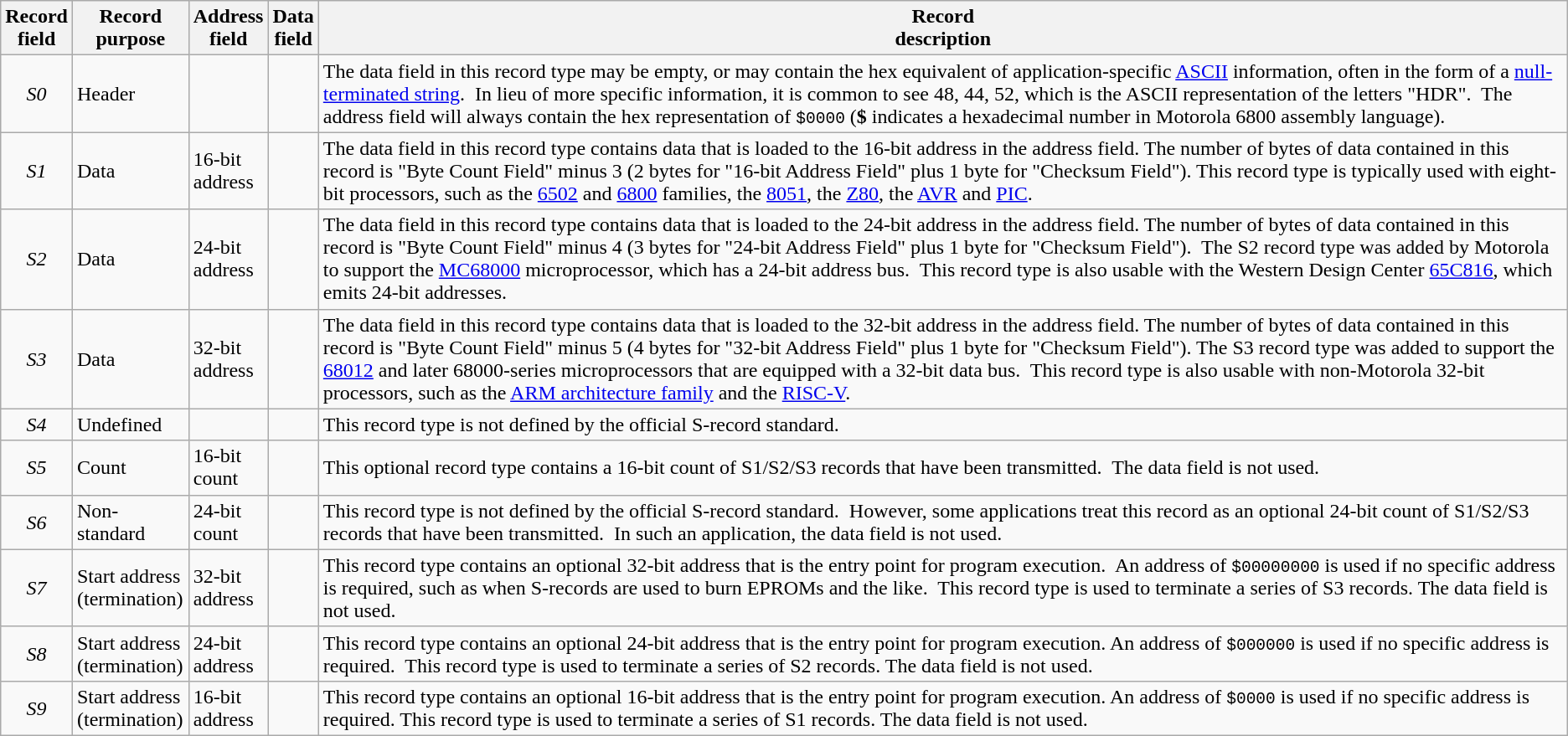<table class="wikitable">
<tr>
<th>Record<br>field</th>
<th>Record<br>purpose</th>
<th>Address<br>field</th>
<th>Data<br>field</th>
<th>Record<br>description</th>
</tr>
<tr>
<td align="center"><em>S0</em></td>
<td>Header</td>
<td></td>
<td></td>
<td>The data field in this record type may be empty, or may contain the hex equivalent of application-specific <a href='#'>ASCII</a> information, often in the form of a <a href='#'>null-terminated string</a>.  In lieu of more specific information, it is common to see 48, 44, 52, which is the ASCII representation of the letters "HDR".  The address field will always contain the hex representation of <code>$0000</code> (<strong>$</strong> indicates a hexadecimal number in Motorola 6800 assembly language).</td>
</tr>
<tr>
<td align="center"><em>S1</em></td>
<td>Data</td>
<td>16-bit<br>address</td>
<td></td>
<td>The data field in this record type contains data that is loaded to the 16-bit address in the address field. The number of bytes of data contained in this record is "Byte Count Field" minus 3 (2 bytes for "16-bit Address Field" plus 1 byte for "Checksum Field"). This record type  is typically used with eight-bit processors, such as the <a href='#'>6502</a> and <a href='#'>6800</a> families, the <a href='#'>8051</a>, the <a href='#'>Z80</a>, the <a href='#'>AVR</a> and <a href='#'>PIC</a>.</td>
</tr>
<tr>
<td align="center"><em>S2</em></td>
<td>Data</td>
<td>24-bit<br>address</td>
<td></td>
<td>The data field in this record type contains data that is loaded to the 24-bit address in the address field.  The number of bytes of data contained in this record is "Byte Count Field" minus 4 (3 bytes for "24-bit Address Field" plus 1 byte for "Checksum Field").  The S2 record type was added by Motorola to support the <a href='#'>MC68000</a> microprocessor, which has a 24-bit address bus.  This record type is also usable with the Western Design Center <a href='#'>65C816</a>, which emits 24-bit addresses.</td>
</tr>
<tr>
<td align="center"><em>S3</em></td>
<td>Data</td>
<td>32-bit<br>address</td>
<td></td>
<td>The data field in this record type contains data that is loaded to the 32-bit address in the address field. The number of bytes of data contained in this record is "Byte Count Field" minus 5 (4 bytes for "32-bit Address Field" plus 1 byte for "Checksum Field"). The S3 record type was added to support the <a href='#'>68012</a> and later 68000-series microprocessors that are equipped with a 32-bit data bus.  This record type is also usable with non-Motorola 32-bit processors, such as the <a href='#'>ARM architecture family</a> and the <a href='#'>RISC-V</a>.</td>
</tr>
<tr>
<td align="center"><em>S4</em></td>
<td>Undefined</td>
<td></td>
<td></td>
<td>This record type is not defined by the official S-record standard.</td>
</tr>
<tr>
<td align="center"><em>S5</em></td>
<td>Count</td>
<td>16-bit<br>count</td>
<td></td>
<td>This optional record type contains a 16-bit count of S1/S2/S3 records that have been transmitted.  The data field is not used.</td>
</tr>
<tr>
<td align="center"><em>S6</em></td>
<td>Non-standard</td>
<td>24-bit<br>count</td>
<td></td>
<td>This record type is not defined by the official S-record standard.  However, some applications treat this record as an optional 24-bit count of S1/S2/S3 records that have been transmitted.  In such an application, the data field is not used.</td>
</tr>
<tr>
<td align="center"><em>S7</em></td>
<td>Start address<br>(termination)</td>
<td>32-bit<br>address</td>
<td></td>
<td>This record type contains an optional 32-bit address that is the entry point for program execution.  An address of <code>$00000000</code> is used if no specific address is required, such as when S-records are used to burn EPROMs and the like.  This record type is used to terminate a series of S3 records.  The data field is not used.</td>
</tr>
<tr>
<td align="center"><em>S8</em></td>
<td>Start address<br>(termination)</td>
<td>24-bit<br>address</td>
<td></td>
<td>This record type contains an optional 24-bit address that is the entry point for program execution.  An address of <code>$000000</code> is used if no specific address is required.  This record type is used to terminate a series of S2 records.  The data field is not used.</td>
</tr>
<tr>
<td align="center"><em>S9</em></td>
<td>Start address<br>(termination)</td>
<td>16-bit<br>address</td>
<td></td>
<td>This record type contains an optional 16-bit address that is the entry point for program execution.  An address of <code>$0000</code> is used if no specific address is required.  This record type is used to terminate a series of S1 records.  The data field is not used.</td>
</tr>
</table>
